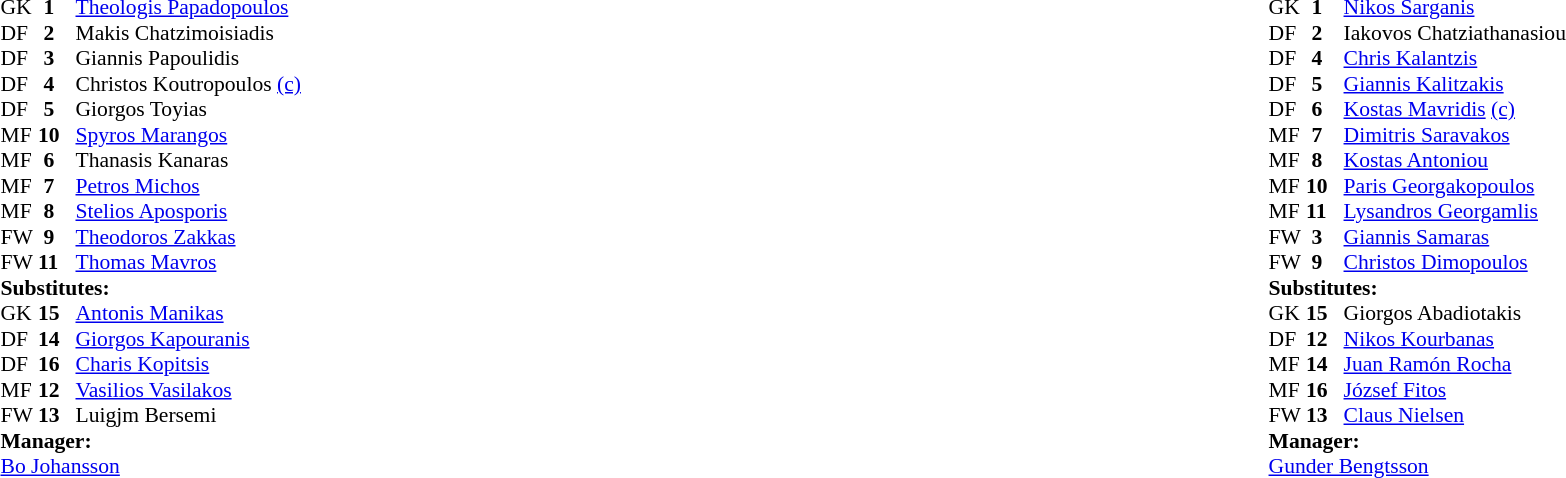<table width="100%">
<tr>
<td valign="top" width="50%"><br><table style="font-size: 90%" cellspacing="0" cellpadding="0">
<tr>
<th width="25"></th>
<th width="25"></th>
</tr>
<tr>
<td>GK</td>
<td><strong> 1</strong></td>
<td> <a href='#'>Theologis Papadopoulos</a></td>
</tr>
<tr>
<td>DF</td>
<td><strong> 2</strong></td>
<td> Makis Chatzimoisiadis</td>
</tr>
<tr>
<td>DF</td>
<td><strong> 3</strong></td>
<td> Giannis Papoulidis</td>
</tr>
<tr>
<td>DF</td>
<td><strong> 4</strong></td>
<td> Christos Koutropoulos <a href='#'>(c)</a></td>
</tr>
<tr>
<td>DF</td>
<td><strong> 5</strong></td>
<td> Giorgos Toyias</td>
</tr>
<tr>
<td>MF</td>
<td><strong>10</strong></td>
<td> <a href='#'>Spyros Marangos</a></td>
</tr>
<tr>
<td>MF</td>
<td><strong> 6</strong></td>
<td> Thanasis Kanaras</td>
<td></td>
</tr>
<tr>
<td>MF</td>
<td><strong> 7</strong></td>
<td> <a href='#'>Petros Michos</a></td>
</tr>
<tr>
<td>MF</td>
<td><strong> 8</strong></td>
<td> <a href='#'>Stelios Aposporis</a></td>
<td></td>
</tr>
<tr>
<td>FW</td>
<td><strong> 9</strong></td>
<td> <a href='#'>Theodoros Zakkas</a></td>
</tr>
<tr>
<td>FW</td>
<td><strong>11</strong></td>
<td> <a href='#'>Thomas Mavros</a></td>
</tr>
<tr>
<td colspan=4><strong>Substitutes:</strong></td>
</tr>
<tr>
<td>GK</td>
<td><strong>15</strong></td>
<td> <a href='#'>Antonis Manikas</a></td>
</tr>
<tr>
<td>DF</td>
<td><strong>14</strong></td>
<td> <a href='#'>Giorgos Kapouranis</a></td>
</tr>
<tr>
<td>DF</td>
<td><strong>16</strong></td>
<td> <a href='#'>Charis Kopitsis</a></td>
</tr>
<tr>
<td>MF</td>
<td><strong>12</strong></td>
<td> <a href='#'>Vasilios Vasilakos</a></td>
<td></td>
</tr>
<tr>
<td>FW</td>
<td><strong>13</strong></td>
<td> Luigjm Bersemi</td>
<td></td>
</tr>
<tr>
<td colspan=4><strong>Manager:</strong></td>
</tr>
<tr>
<td colspan="4"> <a href='#'>Bo Johansson</a></td>
</tr>
</table>
</td>
<td valign="top" width="50%"><br><table style="font-size: 90%" cellspacing="0" cellpadding="0" align="center">
<tr>
<th width="25"></th>
<th width="25"></th>
</tr>
<tr>
<td>GK</td>
<td><strong> 1</strong></td>
<td> <a href='#'>Nikos Sarganis</a></td>
</tr>
<tr>
<td>DF</td>
<td><strong> 2</strong></td>
<td> Iakovos Chatziathanasiou</td>
</tr>
<tr>
<td>DF</td>
<td><strong> 4</strong></td>
<td> <a href='#'>Chris Kalantzis</a></td>
</tr>
<tr>
<td>DF</td>
<td><strong> 5</strong></td>
<td> <a href='#'>Giannis Kalitzakis</a></td>
</tr>
<tr>
<td>DF</td>
<td><strong> 6</strong></td>
<td> <a href='#'>Kostas Mavridis</a> <a href='#'>(c)</a></td>
</tr>
<tr>
<td>MF</td>
<td><strong> 7</strong></td>
<td> <a href='#'>Dimitris Saravakos</a></td>
</tr>
<tr>
<td>MF</td>
<td><strong> 8</strong></td>
<td> <a href='#'>Kostas Antoniou</a></td>
</tr>
<tr>
<td>MF</td>
<td><strong>10</strong></td>
<td> <a href='#'>Paris Georgakopoulos</a></td>
<td></td>
</tr>
<tr>
<td>MF</td>
<td><strong>11</strong></td>
<td> <a href='#'>Lysandros Georgamlis</a></td>
</tr>
<tr>
<td>FW</td>
<td><strong> 3</strong></td>
<td> <a href='#'>Giannis Samaras</a></td>
</tr>
<tr>
<td>FW</td>
<td><strong> 9</strong></td>
<td> <a href='#'>Christos Dimopoulos</a></td>
<td></td>
</tr>
<tr>
<td colspan=4><strong>Substitutes:</strong></td>
</tr>
<tr>
<td>GK</td>
<td><strong>15</strong></td>
<td> Giorgos Abadiotakis</td>
</tr>
<tr>
<td>DF</td>
<td><strong>12</strong></td>
<td> <a href='#'>Nikos Kourbanas</a></td>
<td></td>
</tr>
<tr>
<td>MF</td>
<td><strong>14</strong></td>
<td> <a href='#'>Juan Ramón Rocha</a></td>
<td></td>
</tr>
<tr>
<td>MF</td>
<td><strong>16</strong></td>
<td> <a href='#'>József Fitos</a></td>
</tr>
<tr>
<td>FW</td>
<td><strong>13</strong></td>
<td> <a href='#'>Claus Nielsen</a></td>
</tr>
<tr>
<td colspan=4><strong>Manager:</strong></td>
</tr>
<tr>
<td colspan="4"> <a href='#'>Gunder Bengtsson</a></td>
</tr>
</table>
</td>
</tr>
</table>
